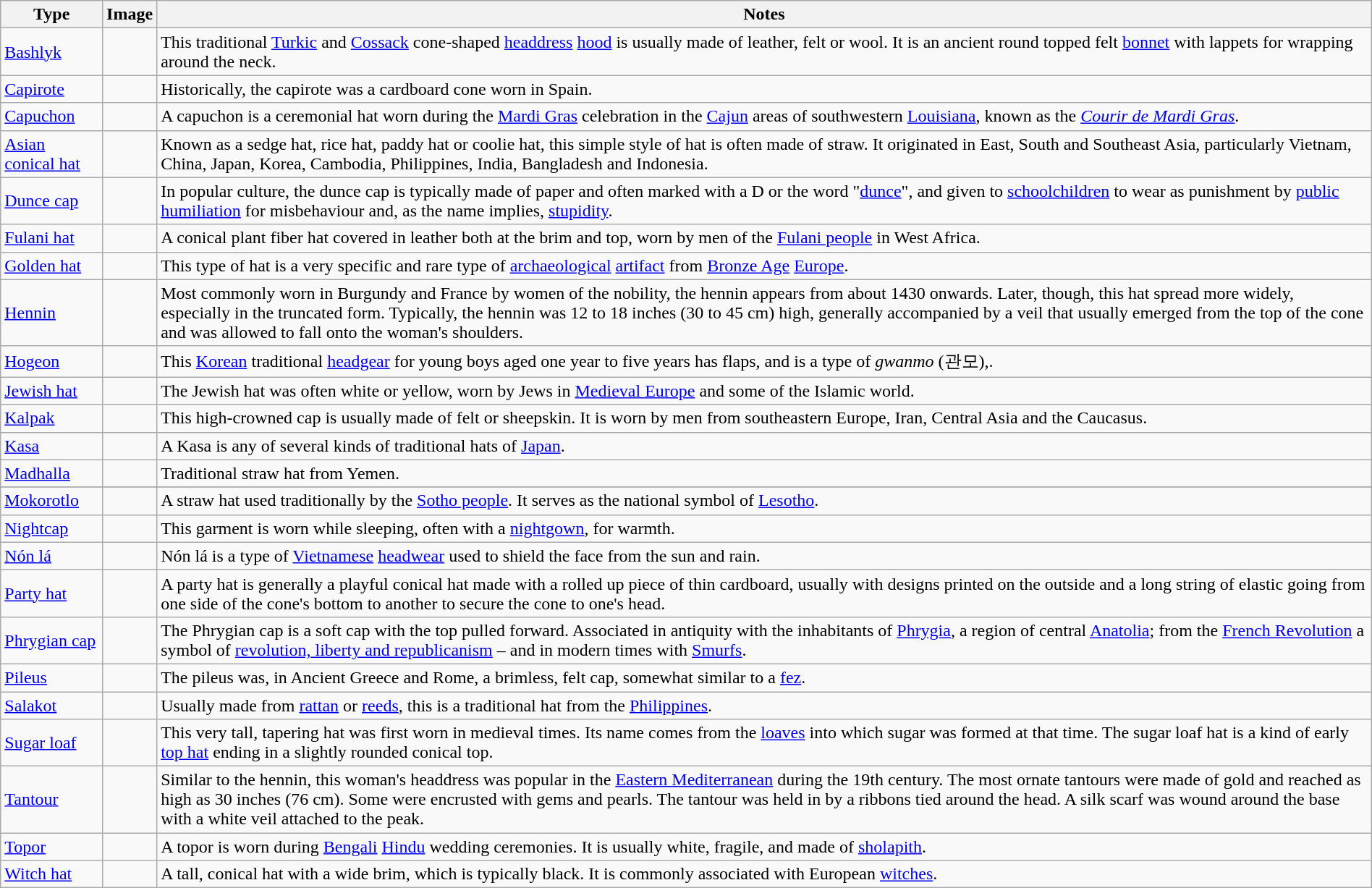<table class="wikitable sortable" style="width:100%; height:100%;">
<tr>
<th>Type</th>
<th>Image</th>
<th>Notes</th>
</tr>
<tr>
<td><a href='#'>Bashlyk</a></td>
<td></td>
<td>This traditional <a href='#'>Turkic</a> and <a href='#'>Cossack</a> cone-shaped <a href='#'>headdress</a> <a href='#'>hood</a> is usually made of leather, felt or wool. It is an ancient round topped felt <a href='#'>bonnet</a> with lappets for wrapping around the neck.</td>
</tr>
<tr>
<td><a href='#'>Capirote</a></td>
<td></td>
<td>Historically, the capirote was a cardboard cone worn in Spain.</td>
</tr>
<tr>
<td><a href='#'>Capuchon</a></td>
<td></td>
<td>A capuchon is a ceremonial hat worn during the <a href='#'>Mardi Gras</a> celebration in the <a href='#'>Cajun</a> areas of southwestern <a href='#'>Louisiana</a>, known as the <em><a href='#'>Courir de Mardi Gras</a></em>.</td>
</tr>
<tr>
<td><a href='#'>Asian conical hat</a></td>
<td></td>
<td>Known as a sedge hat, rice hat, paddy hat or coolie hat, this simple style of hat is often made of straw. It originated in East, South and Southeast Asia, particularly Vietnam, China, Japan, Korea, Cambodia, Philippines, India, Bangladesh and Indonesia.</td>
</tr>
<tr>
<td><a href='#'>Dunce cap</a></td>
<td></td>
<td>In popular culture, the dunce cap is typically made of paper and often marked with a D or the word "<a href='#'>dunce</a>", and given to <a href='#'>schoolchildren</a> to wear as punishment by <a href='#'>public humiliation</a> for misbehaviour and, as the name implies, <a href='#'>stupidity</a>.</td>
</tr>
<tr>
<td><a href='#'>Fulani hat</a></td>
<td></td>
<td>A conical plant fiber hat covered in leather both at the brim and top, worn by men of the <a href='#'>Fulani people</a> in West Africa.</td>
</tr>
<tr>
<td><a href='#'>Golden hat</a></td>
<td></td>
<td>This type of hat is a very specific and rare type of <a href='#'>archaeological</a> <a href='#'>artifact</a> from <a href='#'>Bronze Age</a> <a href='#'>Europe</a>.</td>
</tr>
<tr>
<td><a href='#'>Hennin</a></td>
<td></td>
<td>Most commonly worn in Burgundy and France by women of the nobility, the hennin appears from about 1430 onwards. Later, though, this hat spread more widely, especially in the truncated form. Typically, the hennin was 12 to 18 inches (30 to 45 cm) high, generally accompanied by a veil that usually emerged from the top of the cone and was allowed to fall onto the woman's shoulders.</td>
</tr>
<tr>
<td><a href='#'>Hogeon</a></td>
<td></td>
<td>This <a href='#'>Korean</a> traditional <a href='#'>headgear</a> for young boys aged one year to five years has flaps, and is a type of <em>gwanmo</em> (관모),.</td>
</tr>
<tr>
<td><a href='#'>Jewish hat</a></td>
<td></td>
<td>The Jewish hat was often white or yellow, worn by Jews in <a href='#'>Medieval Europe</a> and some of the Islamic world.</td>
</tr>
<tr>
<td><a href='#'>Kalpak</a></td>
<td></td>
<td>This high-crowned cap is usually made of felt or sheepskin. It is worn by men from southeastern Europe, Iran, Central Asia and the Caucasus.</td>
</tr>
<tr>
<td><a href='#'>Kasa</a></td>
<td></td>
<td>A Kasa is any of several kinds of traditional hats of <a href='#'>Japan</a>.</td>
</tr>
<tr>
<td><a href='#'>Madhalla</a></td>
<td></td>
<td>Traditional straw hat from Yemen.</td>
</tr>
<tr>
</tr>
<tr>
<td><a href='#'>Mokorotlo</a></td>
<td></td>
<td>A straw hat used traditionally by the <a href='#'>Sotho people</a>. It serves as the national symbol of <a href='#'>Lesotho</a>.</td>
</tr>
<tr>
<td><a href='#'>Nightcap</a></td>
<td></td>
<td>This garment is worn while sleeping, often with a <a href='#'>nightgown</a>, for warmth.</td>
</tr>
<tr>
<td><a href='#'>Nón lá</a></td>
<td></td>
<td>Nón lá is a type of <a href='#'>Vietnamese</a> <a href='#'>headwear</a> used to shield the face from the sun and rain.</td>
</tr>
<tr>
<td><a href='#'>Party hat</a></td>
<td></td>
<td>A party hat is generally a playful conical hat made with a rolled up piece of thin cardboard, usually with designs printed on the outside and a long string of elastic going from one side of the cone's bottom to another to secure the cone to one's head.</td>
</tr>
<tr>
<td><a href='#'>Phrygian cap</a></td>
<td></td>
<td>The Phrygian cap is a soft cap with the top pulled forward. Associated in antiquity with the inhabitants of <a href='#'>Phrygia</a>, a region of central <a href='#'>Anatolia</a>; from the <a href='#'>French Revolution</a> a symbol of <a href='#'>revolution, liberty and republicanism</a> – and in modern times with <a href='#'>Smurfs</a>.</td>
</tr>
<tr>
<td><a href='#'>Pileus</a></td>
<td></td>
<td>The pileus was, in Ancient Greece and Rome, a brimless, felt cap, somewhat similar to a <a href='#'>fez</a>.</td>
</tr>
<tr>
<td><a href='#'>Salakot</a></td>
<td></td>
<td>Usually made from <a href='#'>rattan</a> or <a href='#'>reeds</a>, this is a traditional hat from the <a href='#'>Philippines</a>.</td>
</tr>
<tr>
<td><a href='#'>Sugar loaf</a></td>
<td></td>
<td>This very tall, tapering hat was first worn in medieval times. Its name comes from the <a href='#'>loaves</a> into which sugar was formed at that time. The sugar loaf hat is a kind of early <a href='#'>top hat</a> ending in a slightly rounded conical top.</td>
</tr>
<tr>
<td><a href='#'>Tantour</a></td>
<td></td>
<td>Similar to the hennin, this woman's headdress was popular in the <a href='#'>Eastern Mediterranean</a> during the 19th century. The most ornate tantours were made of gold and reached as high as 30 inches (76 cm). Some were encrusted with gems and pearls. The tantour was held in by a ribbons tied around the head. A silk scarf was wound around the base with a white veil attached to the peak.</td>
</tr>
<tr>
<td><a href='#'>Topor</a></td>
<td></td>
<td>A topor is worn during <a href='#'>Bengali</a> <a href='#'>Hindu</a> wedding ceremonies. It is usually white, fragile, and made of <a href='#'>sholapith</a>.</td>
</tr>
<tr>
<td><a href='#'>Witch hat</a></td>
<td></td>
<td>A tall, conical hat with a wide brim, which is typically black. It is commonly associated with European <a href='#'>witches</a>.</td>
</tr>
</table>
